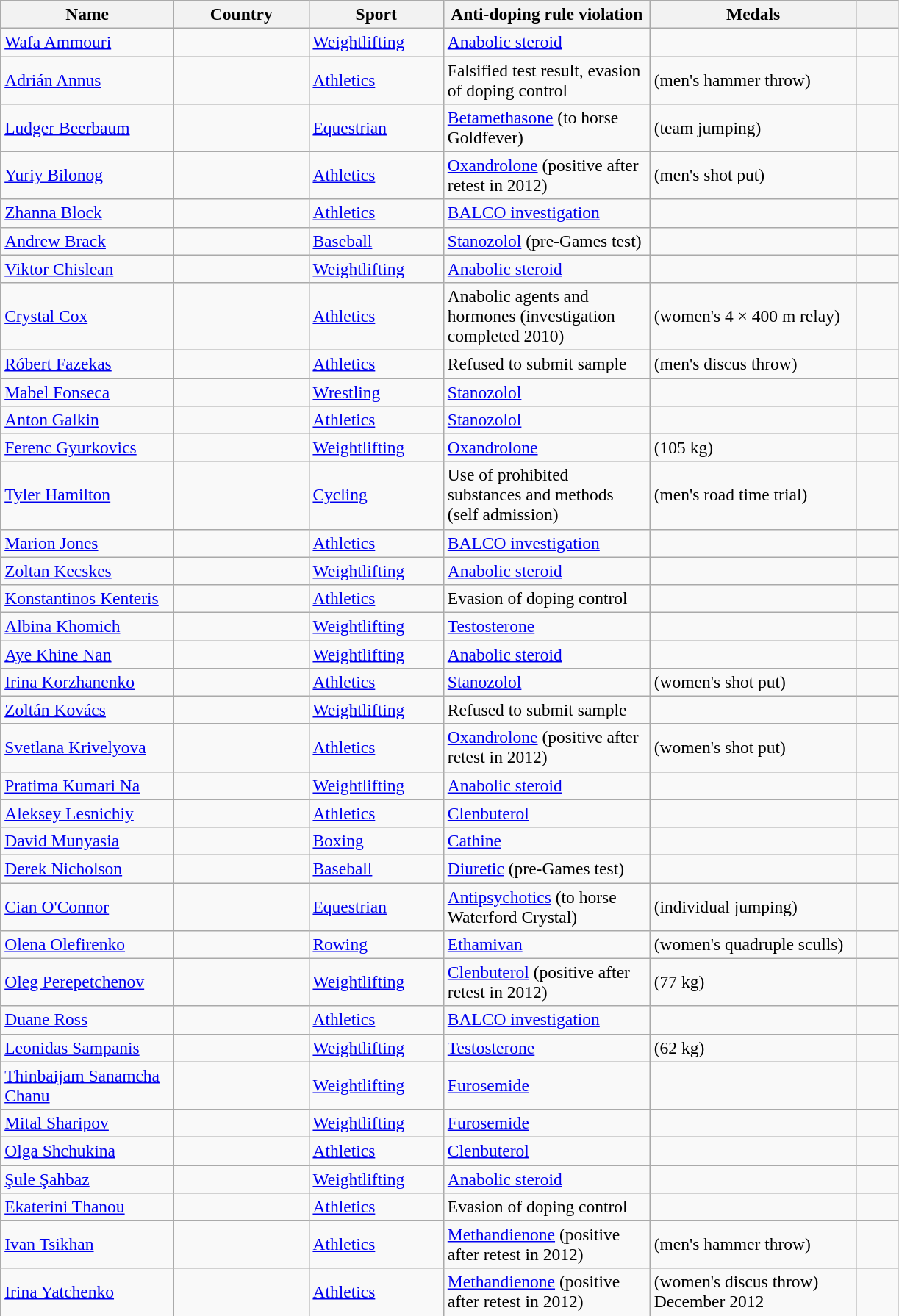<table class="wikitable sortable" style="font-size:98%;">
<tr>
<th style="width:150px;">Name</th>
<th style="width:115px;">Country</th>
<th style="width:115px;">Sport</th>
<th style="width:180px;">Anti-doping rule violation</th>
<th style="width:180px;">Medals</th>
<th style="width:30px;" class="unsortable"></th>
</tr>
<tr>
<td><a href='#'>Wafa Ammouri</a></td>
<td></td>
<td><a href='#'>Weightlifting</a></td>
<td><a href='#'>Anabolic steroid</a></td>
<td></td>
<td></td>
</tr>
<tr>
<td><a href='#'>Adrián Annus</a></td>
<td></td>
<td><a href='#'>Athletics</a></td>
<td>Falsified test result, evasion of doping control</td>
<td> (men's hammer throw)</td>
<td></td>
</tr>
<tr>
<td><a href='#'>Ludger Beerbaum</a></td>
<td></td>
<td><a href='#'>Equestrian</a></td>
<td><a href='#'>Betamethasone</a> (to horse Goldfever)</td>
<td> (team jumping)</td>
<td></td>
</tr>
<tr>
<td><a href='#'>Yuriy Bilonog</a></td>
<td></td>
<td><a href='#'>Athletics</a></td>
<td><a href='#'>Oxandrolone</a> (positive after retest in 2012)</td>
<td> (men's shot put)</td>
<td></td>
</tr>
<tr>
<td><a href='#'>Zhanna Block</a></td>
<td></td>
<td><a href='#'>Athletics</a></td>
<td><a href='#'>BALCO investigation</a></td>
<td></td>
<td></td>
</tr>
<tr>
<td><a href='#'>Andrew Brack</a></td>
<td></td>
<td><a href='#'>Baseball</a></td>
<td><a href='#'>Stanozolol</a> (pre-Games test)</td>
<td></td>
<td></td>
</tr>
<tr>
<td><a href='#'>Viktor Chislean</a></td>
<td></td>
<td><a href='#'>Weightlifting</a></td>
<td><a href='#'>Anabolic steroid</a></td>
<td></td>
<td></td>
</tr>
<tr>
<td><a href='#'>Crystal Cox</a></td>
<td></td>
<td><a href='#'>Athletics</a></td>
<td>Anabolic agents and hormones (investigation completed 2010)</td>
<td> (women's 4 × 400 m relay)</td>
<td></td>
</tr>
<tr>
<td><a href='#'>Róbert Fazekas</a></td>
<td></td>
<td><a href='#'>Athletics</a></td>
<td>Refused to submit sample</td>
<td> (men's discus throw)</td>
<td></td>
</tr>
<tr>
<td><a href='#'>Mabel Fonseca</a></td>
<td></td>
<td><a href='#'>Wrestling</a></td>
<td><a href='#'>Stanozolol</a></td>
<td></td>
<td></td>
</tr>
<tr>
<td><a href='#'>Anton Galkin</a></td>
<td></td>
<td><a href='#'>Athletics</a></td>
<td><a href='#'>Stanozolol</a></td>
<td></td>
<td></td>
</tr>
<tr>
<td><a href='#'>Ferenc Gyurkovics</a></td>
<td></td>
<td><a href='#'>Weightlifting</a></td>
<td><a href='#'>Oxandrolone</a></td>
<td> (105 kg)</td>
<td></td>
</tr>
<tr>
<td><a href='#'>Tyler Hamilton</a></td>
<td></td>
<td><a href='#'>Cycling</a></td>
<td>Use of prohibited substances and methods (self admission)</td>
<td> (men's road time trial)</td>
<td></td>
</tr>
<tr>
<td><a href='#'>Marion Jones</a></td>
<td></td>
<td><a href='#'>Athletics</a></td>
<td><a href='#'>BALCO investigation</a></td>
<td></td>
<td></td>
</tr>
<tr>
<td><a href='#'>Zoltan Kecskes</a></td>
<td></td>
<td><a href='#'>Weightlifting</a></td>
<td><a href='#'>Anabolic steroid</a></td>
<td></td>
<td></td>
</tr>
<tr>
<td><a href='#'>Konstantinos Kenteris</a></td>
<td></td>
<td><a href='#'>Athletics</a></td>
<td>Evasion of doping control</td>
<td></td>
<td></td>
</tr>
<tr>
<td><a href='#'>Albina Khomich</a></td>
<td></td>
<td><a href='#'>Weightlifting</a></td>
<td><a href='#'>Testosterone</a></td>
<td></td>
<td></td>
</tr>
<tr>
<td><a href='#'>Aye Khine Nan</a></td>
<td></td>
<td><a href='#'>Weightlifting</a></td>
<td><a href='#'>Anabolic steroid</a></td>
<td></td>
<td></td>
</tr>
<tr>
<td><a href='#'>Irina Korzhanenko</a></td>
<td></td>
<td><a href='#'>Athletics</a></td>
<td><a href='#'>Stanozolol</a></td>
<td> (women's shot put)</td>
<td></td>
</tr>
<tr>
<td><a href='#'>Zoltán Kovács</a></td>
<td></td>
<td><a href='#'>Weightlifting</a></td>
<td>Refused to submit sample</td>
<td></td>
<td></td>
</tr>
<tr>
<td><a href='#'>Svetlana Krivelyova</a></td>
<td></td>
<td><a href='#'>Athletics</a></td>
<td><a href='#'>Oxandrolone</a> (positive after retest in 2012)</td>
<td> (women's shot put)</td>
<td></td>
</tr>
<tr>
<td><a href='#'>Pratima Kumari Na</a></td>
<td></td>
<td><a href='#'>Weightlifting</a></td>
<td><a href='#'>Anabolic steroid</a></td>
<td></td>
<td></td>
</tr>
<tr>
<td><a href='#'>Aleksey Lesnichiy</a></td>
<td></td>
<td><a href='#'>Athletics</a></td>
<td><a href='#'>Clenbuterol</a></td>
<td></td>
<td></td>
</tr>
<tr>
<td><a href='#'>David Munyasia</a></td>
<td></td>
<td><a href='#'>Boxing</a></td>
<td><a href='#'>Cathine</a></td>
<td></td>
<td></td>
</tr>
<tr>
<td><a href='#'>Derek Nicholson</a></td>
<td></td>
<td><a href='#'>Baseball</a></td>
<td><a href='#'>Diuretic</a> (pre-Games test)</td>
<td></td>
<td></td>
</tr>
<tr>
<td><a href='#'>Cian O'Connor</a></td>
<td></td>
<td><a href='#'>Equestrian</a></td>
<td><a href='#'>Antipsychotics</a> (to horse Waterford Crystal)</td>
<td> (individual jumping)</td>
<td></td>
</tr>
<tr>
<td><a href='#'>Olena Olefirenko</a></td>
<td></td>
<td><a href='#'>Rowing</a></td>
<td><a href='#'>Ethamivan</a></td>
<td> (women's quadruple sculls)</td>
<td></td>
</tr>
<tr>
<td><a href='#'>Oleg Perepetchenov</a></td>
<td></td>
<td><a href='#'>Weightlifting</a></td>
<td><a href='#'>Clenbuterol</a> (positive after retest in 2012)</td>
<td> (77 kg)</td>
<td></td>
</tr>
<tr>
<td><a href='#'>Duane Ross</a></td>
<td></td>
<td><a href='#'>Athletics</a></td>
<td><a href='#'>BALCO investigation</a></td>
<td></td>
<td></td>
</tr>
<tr>
<td><a href='#'>Leonidas Sampanis</a></td>
<td></td>
<td><a href='#'>Weightlifting</a></td>
<td><a href='#'>Testosterone</a></td>
<td> (62 kg)</td>
<td></td>
</tr>
<tr>
<td><a href='#'>Thinbaijam Sanamcha Chanu</a></td>
<td></td>
<td><a href='#'>Weightlifting</a></td>
<td><a href='#'>Furosemide</a></td>
<td></td>
<td></td>
</tr>
<tr>
<td><a href='#'>Mital Sharipov</a></td>
<td></td>
<td><a href='#'>Weightlifting</a></td>
<td><a href='#'>Furosemide</a></td>
<td></td>
<td></td>
</tr>
<tr>
<td><a href='#'>Olga Shchukina</a></td>
<td></td>
<td><a href='#'>Athletics</a></td>
<td><a href='#'>Clenbuterol</a></td>
<td></td>
<td></td>
</tr>
<tr>
<td><a href='#'>Şule Şahbaz</a></td>
<td></td>
<td><a href='#'>Weightlifting</a></td>
<td><a href='#'>Anabolic steroid</a></td>
<td></td>
<td></td>
</tr>
<tr>
<td><a href='#'>Ekaterini Thanou</a></td>
<td></td>
<td><a href='#'>Athletics</a></td>
<td>Evasion of doping control</td>
<td></td>
<td></td>
</tr>
<tr>
<td><a href='#'>Ivan Tsikhan</a></td>
<td></td>
<td><a href='#'>Athletics</a></td>
<td><a href='#'>Methandienone</a> (positive after retest in 2012)</td>
<td> (men's hammer throw)</td>
<td></td>
</tr>
<tr>
<td><a href='#'>Irina Yatchenko</a></td>
<td></td>
<td><a href='#'>Athletics</a></td>
<td><a href='#'>Methandienone</a> (positive after retest in 2012)</td>
<td> (women's discus throw)<br>December 2012</td>
<td></td>
</tr>
</table>
